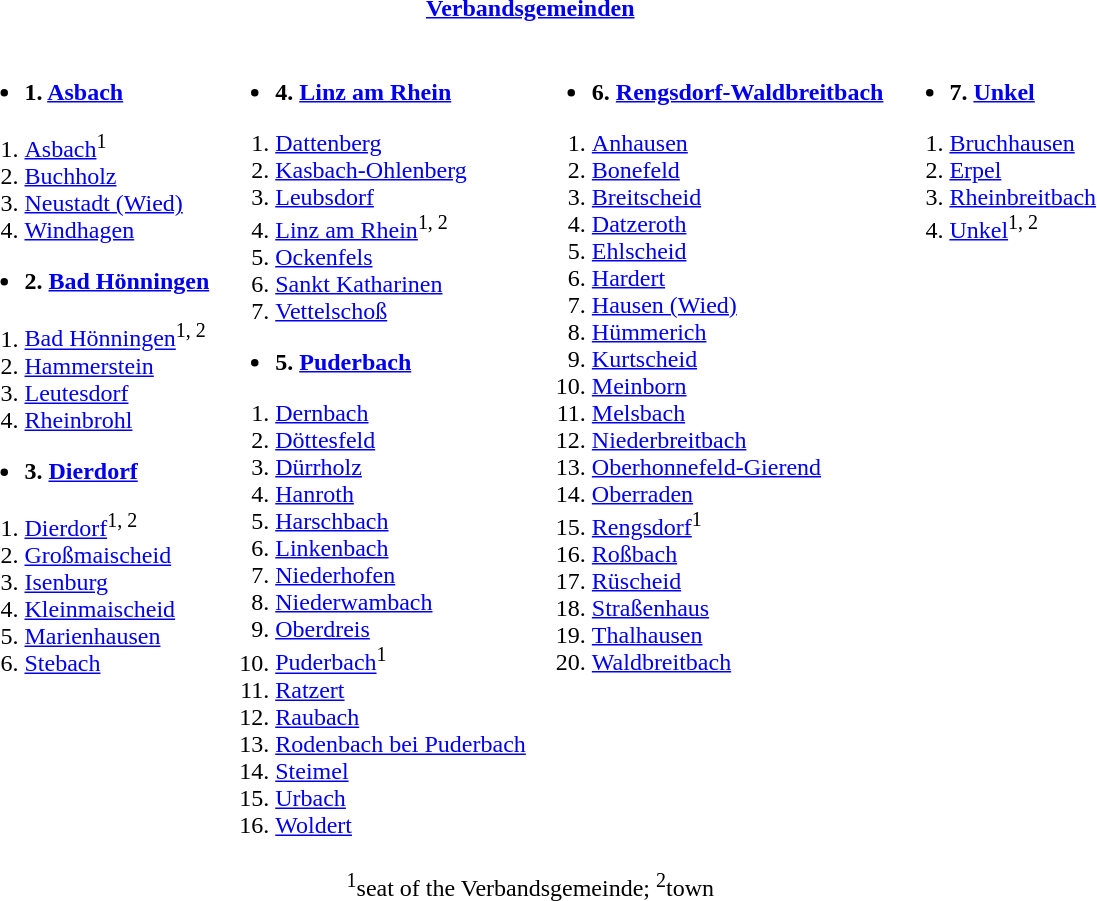<table>
<tr>
<th colspan=4><a href='#'>Verbandsgemeinden</a></th>
</tr>
<tr valign=top>
<td><br><ul><li><strong>1. <a href='#'>Asbach</a></strong></li></ul><ol><li><a href='#'>Asbach</a><sup>1</sup></li><li><a href='#'>Buchholz</a></li><li><a href='#'>Neustadt (Wied)</a></li><li><a href='#'>Windhagen</a></li></ol><ul><li><strong>2. <a href='#'>Bad Hönningen</a></strong></li></ul><ol><li><a href='#'>Bad Hönningen</a><sup>1, 2</sup></li><li><a href='#'>Hammerstein</a></li><li><a href='#'>Leutesdorf</a></li><li><a href='#'>Rheinbrohl</a></li></ol><ul><li><strong>3. <a href='#'>Dierdorf</a></strong></li></ul><ol><li><a href='#'>Dierdorf</a><sup>1, 2</sup></li><li><a href='#'>Großmaischeid</a></li><li><a href='#'>Isenburg</a></li><li><a href='#'>Kleinmaischeid</a></li><li><a href='#'>Marienhausen</a></li><li><a href='#'>Stebach</a></li></ol></td>
<td><br><ul><li><strong>4. <a href='#'>Linz am Rhein</a></strong></li></ul><ol><li><a href='#'>Dattenberg</a></li><li><a href='#'>Kasbach-Ohlenberg</a></li><li><a href='#'>Leubsdorf</a></li><li><a href='#'>Linz am Rhein</a><sup>1, 2</sup></li><li><a href='#'>Ockenfels</a></li><li><a href='#'>Sankt Katharinen</a></li><li><a href='#'>Vettelschoß</a></li></ol><ul><li><strong>5. <a href='#'>Puderbach</a></strong></li></ul><ol><li><a href='#'>Dernbach</a></li><li><a href='#'>Döttesfeld</a></li><li><a href='#'>Dürrholz</a></li><li><a href='#'>Hanroth</a></li><li><a href='#'>Harschbach</a></li><li><a href='#'>Linkenbach</a></li><li><a href='#'>Niederhofen</a></li><li><a href='#'>Niederwambach</a></li><li><a href='#'>Oberdreis</a></li><li><a href='#'>Puderbach</a><sup>1</sup></li><li><a href='#'>Ratzert</a></li><li><a href='#'>Raubach</a></li><li><a href='#'>Rodenbach bei Puderbach</a></li><li><a href='#'>Steimel</a></li><li><a href='#'>Urbach</a></li><li><a href='#'>Woldert</a></li></ol></td>
<td><br><ul><li><strong>6. <a href='#'>Rengsdorf-Waldbreitbach</a></strong></li></ul><ol><li><a href='#'>Anhausen</a></li><li><a href='#'>Bonefeld</a></li><li><a href='#'>Breitscheid</a></li><li><a href='#'>Datzeroth</a></li><li><a href='#'>Ehlscheid</a></li><li><a href='#'>Hardert</a></li><li><a href='#'>Hausen (Wied)</a></li><li><a href='#'>Hümmerich</a></li><li><a href='#'>Kurtscheid</a></li><li><a href='#'>Meinborn</a></li><li><a href='#'>Melsbach</a></li><li><a href='#'>Niederbreitbach</a></li><li><a href='#'>Oberhonnefeld-Gierend</a></li><li><a href='#'>Oberraden</a></li><li><a href='#'>Rengsdorf</a><sup>1</sup></li><li><a href='#'>Roßbach</a></li><li><a href='#'>Rüscheid</a></li><li><a href='#'>Straßenhaus</a></li><li><a href='#'>Thalhausen</a></li><li><a href='#'>Waldbreitbach</a></li></ol></td>
<td><br><ul><li><strong>7. <a href='#'>Unkel</a></strong></li></ul><ol><li><a href='#'>Bruchhausen</a></li><li><a href='#'>Erpel</a></li><li><a href='#'>Rheinbreitbach</a></li><li><a href='#'>Unkel</a><sup>1, 2</sup></li></ol></td>
</tr>
<tr>
<td colspan=4 align=center><sup>1</sup>seat of the Verbandsgemeinde; <sup>2</sup>town</td>
</tr>
</table>
